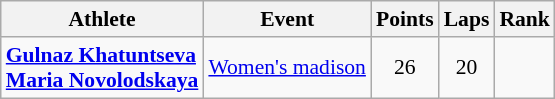<table class=wikitable style=font-size:90%;text-align:center>
<tr>
<th>Athlete</th>
<th>Event</th>
<th>Points</th>
<th>Laps</th>
<th>Rank</th>
</tr>
<tr>
<td align=left><strong><a href='#'>Gulnaz Khatuntseva</a><br><a href='#'>Maria Novolodskaya</a></strong></td>
<td align=left><a href='#'>Women's madison</a></td>
<td>26</td>
<td>20</td>
<td></td>
</tr>
</table>
